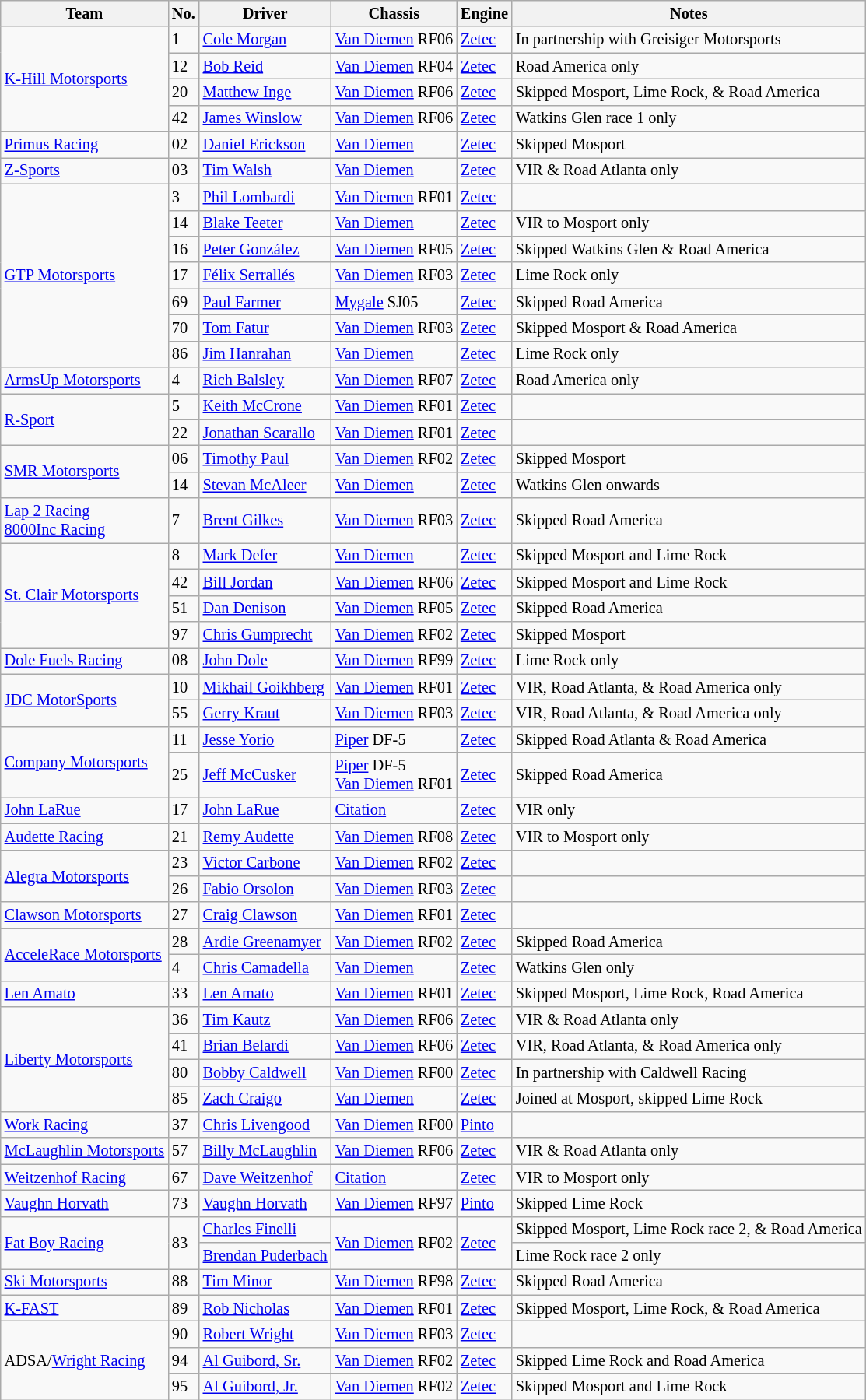<table class="wikitable" style="font-size:85%;">
<tr>
<th>Team</th>
<th>No.</th>
<th>Driver</th>
<th>Chassis</th>
<th>Engine</th>
<th>Notes</th>
</tr>
<tr>
<td rowspan=4> <a href='#'>K-Hill Motorsports</a></td>
<td>1</td>
<td> <a href='#'>Cole Morgan</a></td>
<td><a href='#'>Van Diemen</a> RF06</td>
<td><a href='#'>Zetec</a></td>
<td>In partnership with Greisiger Motorsports</td>
</tr>
<tr>
<td>12</td>
<td> <a href='#'>Bob Reid</a></td>
<td><a href='#'>Van Diemen</a> RF04</td>
<td><a href='#'>Zetec</a></td>
<td>Road America only</td>
</tr>
<tr>
<td>20</td>
<td> <a href='#'>Matthew Inge</a></td>
<td><a href='#'>Van Diemen</a> RF06</td>
<td><a href='#'>Zetec</a></td>
<td>Skipped Mosport, Lime Rock, & Road America</td>
</tr>
<tr>
<td>42</td>
<td> <a href='#'>James Winslow</a></td>
<td><a href='#'>Van Diemen</a> RF06</td>
<td><a href='#'>Zetec</a></td>
<td>Watkins Glen race 1 only</td>
</tr>
<tr>
<td> <a href='#'>Primus Racing</a></td>
<td>02</td>
<td> <a href='#'>Daniel Erickson</a></td>
<td><a href='#'>Van Diemen</a></td>
<td><a href='#'>Zetec</a></td>
<td>Skipped Mosport</td>
</tr>
<tr>
<td> <a href='#'>Z-Sports</a></td>
<td>03</td>
<td> <a href='#'>Tim Walsh</a></td>
<td><a href='#'>Van Diemen</a></td>
<td><a href='#'>Zetec</a></td>
<td>VIR & Road Atlanta only</td>
</tr>
<tr>
<td rowspan=7> <a href='#'>GTP Motorsports</a></td>
<td>3</td>
<td> <a href='#'>Phil Lombardi</a></td>
<td><a href='#'>Van Diemen</a> RF01</td>
<td><a href='#'>Zetec</a></td>
<td></td>
</tr>
<tr>
<td>14</td>
<td> <a href='#'>Blake Teeter</a></td>
<td><a href='#'>Van Diemen</a></td>
<td><a href='#'>Zetec</a></td>
<td>VIR to Mosport only</td>
</tr>
<tr>
<td>16</td>
<td> <a href='#'>Peter González</a></td>
<td><a href='#'>Van Diemen</a> RF05</td>
<td><a href='#'>Zetec</a></td>
<td>Skipped Watkins Glen & Road America</td>
</tr>
<tr>
<td>17</td>
<td> <a href='#'>Félix Serrallés</a></td>
<td><a href='#'>Van Diemen</a> RF03</td>
<td><a href='#'>Zetec</a></td>
<td>Lime Rock only</td>
</tr>
<tr>
<td>69</td>
<td> <a href='#'>Paul Farmer</a></td>
<td><a href='#'>Mygale</a> SJ05</td>
<td><a href='#'>Zetec</a></td>
<td>Skipped Road America</td>
</tr>
<tr>
<td>70</td>
<td> <a href='#'>Tom Fatur</a></td>
<td><a href='#'>Van Diemen</a> RF03</td>
<td><a href='#'>Zetec</a></td>
<td>Skipped Mosport & Road America</td>
</tr>
<tr>
<td>86</td>
<td> <a href='#'>Jim Hanrahan</a></td>
<td><a href='#'>Van Diemen</a></td>
<td><a href='#'>Zetec</a></td>
<td>Lime Rock only</td>
</tr>
<tr>
<td> <a href='#'>ArmsUp Motorsports</a></td>
<td>4</td>
<td> <a href='#'>Rich Balsley</a></td>
<td><a href='#'>Van Diemen</a> RF07</td>
<td><a href='#'>Zetec</a></td>
<td>Road America only</td>
</tr>
<tr>
<td rowspan=2> <a href='#'>R-Sport</a></td>
<td>5</td>
<td> <a href='#'>Keith McCrone</a></td>
<td><a href='#'>Van Diemen</a> RF01</td>
<td><a href='#'>Zetec</a></td>
<td></td>
</tr>
<tr>
<td>22</td>
<td> <a href='#'>Jonathan Scarallo</a></td>
<td><a href='#'>Van Diemen</a> RF01</td>
<td><a href='#'>Zetec</a></td>
<td></td>
</tr>
<tr>
<td rowspan=2> <a href='#'>SMR Motorsports</a></td>
<td>06</td>
<td> <a href='#'>Timothy Paul</a></td>
<td><a href='#'>Van Diemen</a> RF02</td>
<td><a href='#'>Zetec</a></td>
<td>Skipped Mosport</td>
</tr>
<tr>
<td>14</td>
<td> <a href='#'>Stevan McAleer</a></td>
<td><a href='#'>Van Diemen</a></td>
<td><a href='#'>Zetec</a></td>
<td>Watkins Glen onwards</td>
</tr>
<tr>
<td> <a href='#'>Lap 2 Racing</a><br> <a href='#'>8000Inc Racing</a></td>
<td>7</td>
<td> <a href='#'>Brent Gilkes</a></td>
<td><a href='#'>Van Diemen</a> RF03</td>
<td><a href='#'>Zetec</a></td>
<td>Skipped Road America</td>
</tr>
<tr>
<td rowspan=4> <a href='#'>St. Clair Motorsports</a></td>
<td>8</td>
<td> <a href='#'>Mark Defer</a></td>
<td><a href='#'>Van Diemen</a></td>
<td><a href='#'>Zetec</a></td>
<td>Skipped Mosport and Lime Rock</td>
</tr>
<tr>
<td>42</td>
<td> <a href='#'>Bill Jordan</a></td>
<td><a href='#'>Van Diemen</a> RF06</td>
<td><a href='#'>Zetec</a></td>
<td>Skipped Mosport and Lime Rock</td>
</tr>
<tr>
<td>51</td>
<td> <a href='#'>Dan Denison</a></td>
<td><a href='#'>Van Diemen</a> RF05</td>
<td><a href='#'>Zetec</a></td>
<td>Skipped Road America</td>
</tr>
<tr>
<td>97</td>
<td> <a href='#'>Chris Gumprecht</a></td>
<td><a href='#'>Van Diemen</a> RF02</td>
<td><a href='#'>Zetec</a></td>
<td>Skipped Mosport</td>
</tr>
<tr>
<td> <a href='#'>Dole Fuels Racing</a></td>
<td>08</td>
<td> <a href='#'>John Dole</a></td>
<td><a href='#'>Van Diemen</a> RF99</td>
<td><a href='#'>Zetec</a></td>
<td>Lime Rock only</td>
</tr>
<tr>
<td rowspan=2> <a href='#'>JDC MotorSports</a></td>
<td>10</td>
<td> <a href='#'>Mikhail Goikhberg</a></td>
<td><a href='#'>Van Diemen</a> RF01</td>
<td><a href='#'>Zetec</a></td>
<td>VIR, Road Atlanta, & Road America only</td>
</tr>
<tr>
<td>55</td>
<td> <a href='#'>Gerry Kraut</a></td>
<td><a href='#'>Van Diemen</a> RF03</td>
<td><a href='#'>Zetec</a></td>
<td>VIR, Road Atlanta, & Road America only</td>
</tr>
<tr>
<td rowspan=2> <a href='#'>Company Motorsports</a></td>
<td>11</td>
<td> <a href='#'>Jesse Yorio</a></td>
<td><a href='#'>Piper</a> DF-5</td>
<td><a href='#'>Zetec</a></td>
<td>Skipped Road Atlanta & Road America</td>
</tr>
<tr>
<td>25</td>
<td> <a href='#'>Jeff McCusker</a></td>
<td><a href='#'>Piper</a> DF-5<br><a href='#'>Van Diemen</a> RF01</td>
<td><a href='#'>Zetec</a></td>
<td>Skipped Road America</td>
</tr>
<tr>
<td> <a href='#'>John LaRue</a></td>
<td>17</td>
<td> <a href='#'>John LaRue</a></td>
<td><a href='#'>Citation</a></td>
<td><a href='#'>Zetec</a></td>
<td>VIR only</td>
</tr>
<tr>
<td> <a href='#'>Audette Racing</a></td>
<td>21</td>
<td> <a href='#'>Remy Audette</a></td>
<td><a href='#'>Van Diemen</a> RF08</td>
<td><a href='#'>Zetec</a></td>
<td>VIR to Mosport only</td>
</tr>
<tr>
<td rowspan=2> <a href='#'>Alegra Motorsports</a></td>
<td>23</td>
<td> <a href='#'>Victor Carbone</a></td>
<td><a href='#'>Van Diemen</a> RF02</td>
<td><a href='#'>Zetec</a></td>
<td></td>
</tr>
<tr>
<td>26</td>
<td> <a href='#'>Fabio Orsolon</a></td>
<td><a href='#'>Van Diemen</a> RF03</td>
<td><a href='#'>Zetec</a></td>
<td></td>
</tr>
<tr>
<td> <a href='#'>Clawson Motorsports</a></td>
<td>27</td>
<td> <a href='#'>Craig Clawson</a></td>
<td><a href='#'>Van Diemen</a> RF01</td>
<td><a href='#'>Zetec</a></td>
<td></td>
</tr>
<tr>
<td rowspan=2> <a href='#'>AcceleRace Motorsports</a></td>
<td>28</td>
<td> <a href='#'>Ardie Greenamyer</a></td>
<td><a href='#'>Van Diemen</a> RF02</td>
<td><a href='#'>Zetec</a></td>
<td>Skipped Road America</td>
</tr>
<tr>
<td>4</td>
<td> <a href='#'>Chris Camadella</a></td>
<td><a href='#'>Van Diemen</a></td>
<td><a href='#'>Zetec</a></td>
<td>Watkins Glen only</td>
</tr>
<tr>
<td> <a href='#'>Len Amato</a></td>
<td>33</td>
<td> <a href='#'>Len Amato</a></td>
<td><a href='#'>Van Diemen</a> RF01</td>
<td><a href='#'>Zetec</a></td>
<td>Skipped Mosport, Lime Rock, Road America</td>
</tr>
<tr>
<td rowspan=4> <a href='#'>Liberty Motorsports</a></td>
<td>36</td>
<td> <a href='#'>Tim Kautz</a></td>
<td><a href='#'>Van Diemen</a> RF06</td>
<td><a href='#'>Zetec</a></td>
<td>VIR & Road Atlanta only</td>
</tr>
<tr>
<td>41</td>
<td> <a href='#'>Brian Belardi</a></td>
<td><a href='#'>Van Diemen</a> RF06</td>
<td><a href='#'>Zetec</a></td>
<td>VIR, Road Atlanta, & Road America only</td>
</tr>
<tr>
<td>80</td>
<td> <a href='#'>Bobby Caldwell</a></td>
<td><a href='#'>Van Diemen</a> RF00</td>
<td><a href='#'>Zetec</a></td>
<td>In partnership with Caldwell Racing</td>
</tr>
<tr>
<td>85</td>
<td> <a href='#'>Zach Craigo</a></td>
<td><a href='#'>Van Diemen</a></td>
<td><a href='#'>Zetec</a></td>
<td>Joined at Mosport, skipped Lime Rock</td>
</tr>
<tr>
<td> <a href='#'>Work Racing</a></td>
<td>37</td>
<td> <a href='#'>Chris Livengood</a></td>
<td><a href='#'>Van Diemen</a> RF00</td>
<td><a href='#'>Pinto</a></td>
<td></td>
</tr>
<tr>
<td> <a href='#'>McLaughlin Motorsports</a></td>
<td>57</td>
<td> <a href='#'>Billy McLaughlin</a></td>
<td><a href='#'>Van Diemen</a> RF06</td>
<td><a href='#'>Zetec</a></td>
<td>VIR & Road Atlanta only</td>
</tr>
<tr>
<td> <a href='#'>Weitzenhof Racing</a></td>
<td>67</td>
<td> <a href='#'>Dave Weitzenhof</a></td>
<td><a href='#'>Citation</a></td>
<td><a href='#'>Zetec</a></td>
<td>VIR to Mosport only</td>
</tr>
<tr>
<td> <a href='#'>Vaughn Horvath</a></td>
<td>73</td>
<td> <a href='#'>Vaughn Horvath</a></td>
<td><a href='#'>Van Diemen</a> RF97</td>
<td><a href='#'>Pinto</a></td>
<td>Skipped Lime Rock</td>
</tr>
<tr>
<td rowspan=2> <a href='#'>Fat Boy Racing</a></td>
<td rowspan=2>83</td>
<td> <a href='#'>Charles Finelli</a></td>
<td rowspan=2><a href='#'>Van Diemen</a> RF02</td>
<td rowspan=2><a href='#'>Zetec</a></td>
<td>Skipped Mosport, Lime Rock race 2, & Road America</td>
</tr>
<tr>
<td> <a href='#'>Brendan Puderbach</a></td>
<td>Lime Rock race 2 only</td>
</tr>
<tr>
<td> <a href='#'>Ski Motorsports</a></td>
<td>88</td>
<td> <a href='#'>Tim Minor</a></td>
<td><a href='#'>Van Diemen</a> RF98</td>
<td><a href='#'>Zetec</a></td>
<td>Skipped Road America</td>
</tr>
<tr>
<td> <a href='#'>K-FAST</a></td>
<td>89</td>
<td> <a href='#'>Rob Nicholas</a></td>
<td><a href='#'>Van Diemen</a> RF01</td>
<td><a href='#'>Zetec</a></td>
<td>Skipped Mosport, Lime Rock, & Road America</td>
</tr>
<tr>
<td rowspan=3> ADSA/<a href='#'>Wright Racing</a></td>
<td>90</td>
<td> <a href='#'>Robert Wright</a></td>
<td><a href='#'>Van Diemen</a> RF03</td>
<td><a href='#'>Zetec</a></td>
<td></td>
</tr>
<tr>
<td>94</td>
<td> <a href='#'>Al Guibord, Sr.</a></td>
<td><a href='#'>Van Diemen</a> RF02</td>
<td><a href='#'>Zetec</a></td>
<td>Skipped Lime Rock and Road America</td>
</tr>
<tr>
<td>95</td>
<td> <a href='#'>Al Guibord, Jr.</a></td>
<td><a href='#'>Van Diemen</a> RF02</td>
<td><a href='#'>Zetec</a></td>
<td>Skipped Mosport and Lime Rock</td>
</tr>
</table>
